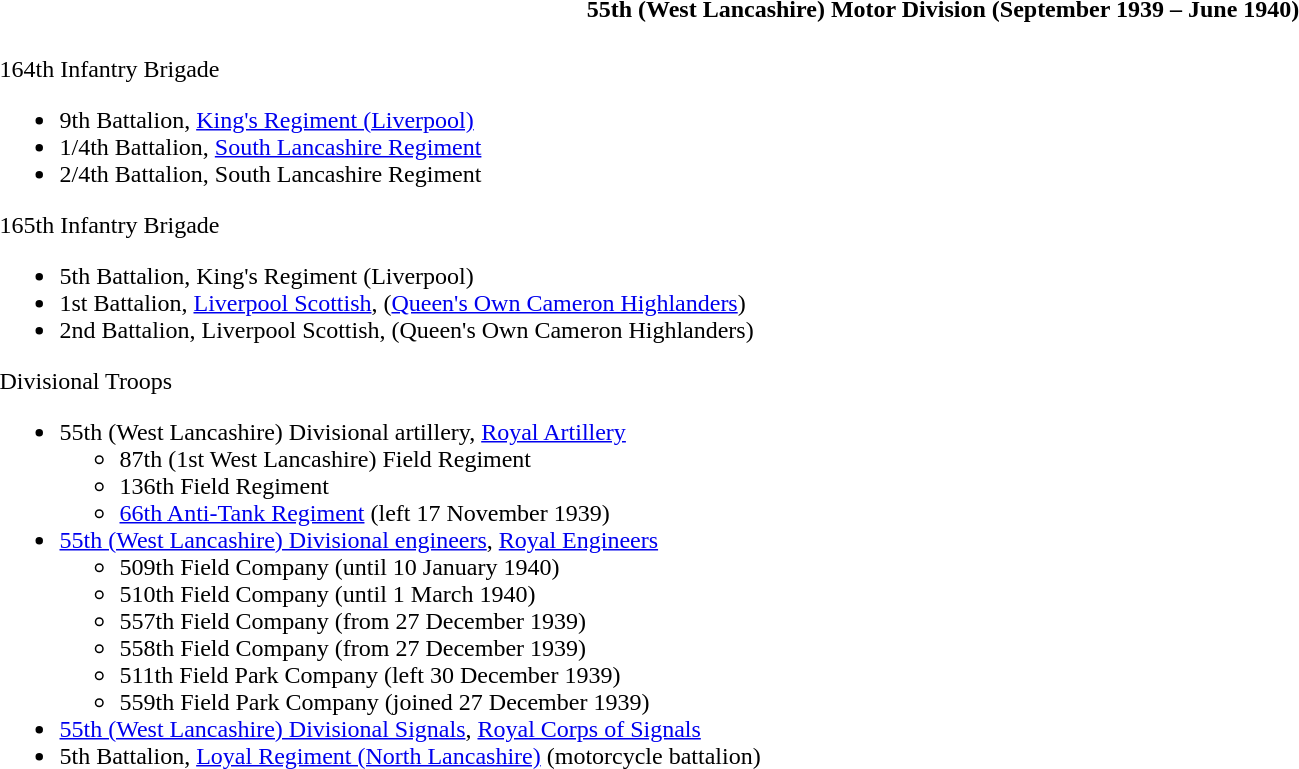<table class="toccolours collapsible collapsed" style="width:100%; background:transparent;">
<tr>
<th colspan=>55th (West Lancashire) Motor Division (September 1939 – June 1940)</th>
</tr>
<tr>
<td colspan="2"><br>164th Infantry Brigade<ul><li>9th Battalion, <a href='#'>King's Regiment (Liverpool)</a></li><li>1/4th Battalion, <a href='#'>South Lancashire Regiment</a></li><li>2/4th Battalion, South Lancashire Regiment</li></ul>165th Infantry Brigade<ul><li>5th Battalion, King's Regiment (Liverpool)</li><li>1st Battalion, <a href='#'>Liverpool Scottish</a>, (<a href='#'>Queen's Own Cameron Highlanders</a>)</li><li>2nd Battalion, Liverpool Scottish, (Queen's Own Cameron Highlanders)</li></ul>Divisional Troops<ul><li>55th (West Lancashire) Divisional artillery, <a href='#'>Royal Artillery</a><ul><li>87th (1st West Lancashire) Field Regiment</li><li>136th Field Regiment</li><li><a href='#'>66th Anti-Tank Regiment</a> (left 17 November 1939)</li></ul></li><li><a href='#'>55th (West Lancashire) Divisional engineers</a>, <a href='#'>Royal Engineers</a><ul><li>509th Field Company (until 10 January 1940)</li><li>510th Field Company (until 1 March 1940)</li><li>557th Field Company (from 27 December 1939)</li><li>558th Field Company (from 27 December 1939)</li><li>511th Field Park Company (left 30 December 1939)</li><li>559th Field Park Company (joined 27 December 1939)</li></ul></li><li><a href='#'>55th (West Lancashire) Divisional Signals</a>, <a href='#'>Royal Corps of Signals</a></li><li>5th Battalion, <a href='#'>Loyal Regiment (North Lancashire)</a> (motorcycle battalion)</li></ul></td>
</tr>
</table>
